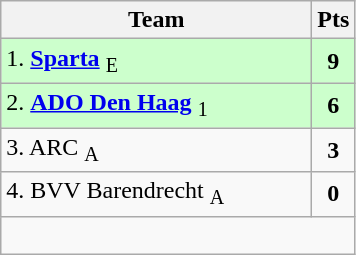<table class="wikitable" style="text-align:center; float:left; margin-right:1em;">
<tr>
<th style="width:200px">Team</th>
<th width=20>Pts</th>
</tr>
<tr bgcolor=ccffcc>
<td align=left>1. <strong><a href='#'>Sparta</a></strong> <sub>E</sub></td>
<td><strong>9</strong></td>
</tr>
<tr bgcolor=ccffcc>
<td align=left>2. <strong><a href='#'>ADO Den Haag</a></strong> <sub>1</sub></td>
<td><strong>6</strong></td>
</tr>
<tr>
<td align=left>3. ARC <sub>A</sub></td>
<td><strong>3</strong></td>
</tr>
<tr>
<td align=left>4. BVV Barendrecht <sub>A</sub></td>
<td><strong>0</strong></td>
</tr>
<tr>
<td colspan=2> </td>
</tr>
</table>
